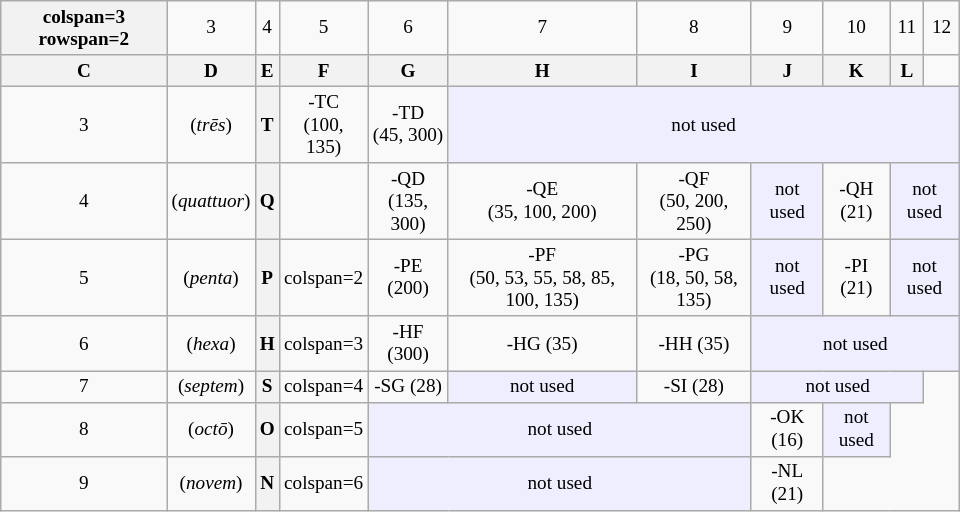<table class="wikitable floatright" style="font-size:80%;text-align:center;width:50em;">
<tr>
<th>colspan=3 rowspan=2 </th>
<td>3</td>
<td>4</td>
<td>5</td>
<td>6</td>
<td>7</td>
<td>8</td>
<td>9</td>
<td>10</td>
<td>11</td>
<td>12</td>
</tr>
<tr>
<th>C</th>
<th>D</th>
<th>E</th>
<th>F</th>
<th>G</th>
<th>H</th>
<th>I</th>
<th>J</th>
<th>K</th>
<th>L</th>
</tr>
<tr>
<td>3</td>
<td>(<em>trēs</em>)</td>
<th>T</th>
<td>-TC<br>(100, 135)</td>
<td>-TD<br>(45, 300)</td>
<td colspan=8 style="background:#eef;">not used</td>
</tr>
<tr>
<td>4</td>
<td>(<em>quattuor</em>)</td>
<th>Q</th>
<td></td>
<td>-QD<br>(135, 300)</td>
<td>-QE<br>(35, 100, 200)</td>
<td>-QF<br>(50, 200, 250)</td>
<td style="background:#eef;">not used</td>
<td>-QH<br>(21)</td>
<td colspan=4 style="background:#eef;">not used</td>
</tr>
<tr>
<td>5</td>
<td>(<em>penta</em>)</td>
<th>P</th>
<td>colspan=2 </td>
<td>-PE<br>(200)</td>
<td>-PF<br>(50, 53, 55, 58, 85, 100, 135)</td>
<td>-PG<br>(18, 50, 58, 135)</td>
<td style="background:#eef;">not used</td>
<td>-PI<br>(21)</td>
<td colspan=3 style="background:#eef;">not used</td>
</tr>
<tr>
<td>6</td>
<td>(<em>hexa</em>)</td>
<th>H</th>
<td>colspan=3 </td>
<td>-HF (300)</td>
<td>-HG (35)</td>
<td>-HH (35)</td>
<td colspan=4 style="background:#eef;">not used</td>
</tr>
<tr>
<td>7</td>
<td>(<em>septem</em>)</td>
<th>S</th>
<td>colspan=4 </td>
<td>-SG (28)</td>
<td style="background:#eef;">not used</td>
<td>-SI (28)</td>
<td colspan=3 style="background:#eef;">not used</td>
</tr>
<tr>
<td>8</td>
<td>(<em>octō</em>)</td>
<th>O</th>
<td>colspan=5 </td>
<td colspan=3 style="background:#eef;">not used</td>
<td>-OK (16)</td>
<td style="background:#eef;">not used</td>
</tr>
<tr>
<td>9</td>
<td>(<em>novem</em>)</td>
<th>N</th>
<td>colspan=6 </td>
<td colspan=3 style="background:#eef;">not used</td>
<td>-NL (21)</td>
</tr>
</table>
